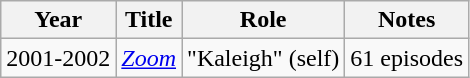<table class="wikitable sortable">
<tr>
<th>Year</th>
<th>Title</th>
<th>Role</th>
<th class="unsortable">Notes</th>
</tr>
<tr>
<td>2001-2002</td>
<td><em><a href='#'>Zoom</a></em></td>
<td>"Kaleigh" (self)</td>
<td>61 episodes</td>
</tr>
</table>
